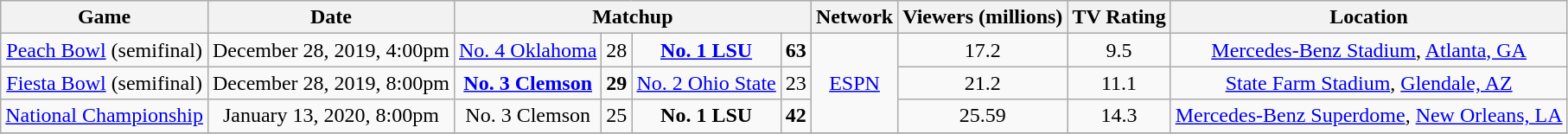<table class="wikitable" style="text-align:center">
<tr>
<th>Game</th>
<th>Date</th>
<th colspan=4>Matchup</th>
<th>Network</th>
<th>Viewers (millions)</th>
<th>TV Rating</th>
<th>Location</th>
</tr>
<tr>
<td><a href='#'>Peach Bowl</a> (semifinal)</td>
<td>December 28, 2019, 4:00pm</td>
<td><a href='#'>No. 4 Oklahoma</a></td>
<td>28</td>
<td><strong><a href='#'>No. 1 LSU</a></strong></td>
<td><strong>63</strong></td>
<td rowspan="3"><a href='#'>ESPN</a></td>
<td>17.2</td>
<td>9.5</td>
<td><a href='#'>Mercedes-Benz Stadium</a>, <a href='#'>Atlanta, GA</a></td>
</tr>
<tr>
<td><a href='#'>Fiesta Bowl</a> (semifinal)</td>
<td>December 28, 2019, 8:00pm</td>
<td><strong><a href='#'>No. 3 Clemson</a></strong></td>
<td><strong>29</strong></td>
<td><a href='#'>No. 2 Ohio State</a></td>
<td>23</td>
<td>21.2</td>
<td>11.1</td>
<td><a href='#'>State Farm Stadium</a>, <a href='#'>Glendale, AZ</a></td>
</tr>
<tr>
<td><a href='#'>National Championship</a></td>
<td>January 13, 2020, 8:00pm</td>
<td>No. 3 Clemson</td>
<td>25</td>
<td><strong>No. 1 LSU</strong></td>
<td><strong>42</strong></td>
<td>25.59</td>
<td>14.3</td>
<td><a href='#'>Mercedes-Benz Superdome</a>, <a href='#'>New Orleans, LA</a></td>
</tr>
<tr>
</tr>
</table>
